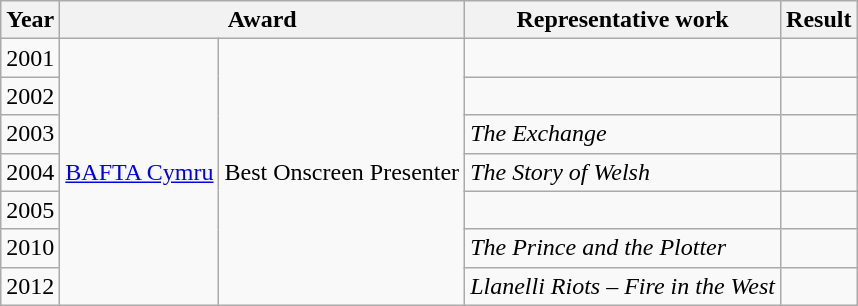<table class="wikitable">
<tr>
<th>Year</th>
<th colspan="2">Award</th>
<th>Representative work</th>
<th>Result</th>
</tr>
<tr>
<td>2001</td>
<td rowspan=7><a href='#'>BAFTA Cymru</a></td>
<td rowspan=7>Best Onscreen Presenter</td>
<td></td>
<td></td>
</tr>
<tr>
<td>2002</td>
<td></td>
<td></td>
</tr>
<tr>
<td>2003</td>
<td><em>The Exchange</em></td>
<td></td>
</tr>
<tr>
<td>2004</td>
<td><em>The Story of Welsh</em></td>
<td></td>
</tr>
<tr>
<td>2005</td>
<td></td>
<td></td>
</tr>
<tr>
<td>2010</td>
<td><em>The Prince and the Plotter</em></td>
<td></td>
</tr>
<tr>
<td>2012</td>
<td><em>Llanelli Riots – Fire in the West</em></td>
<td></td>
</tr>
</table>
